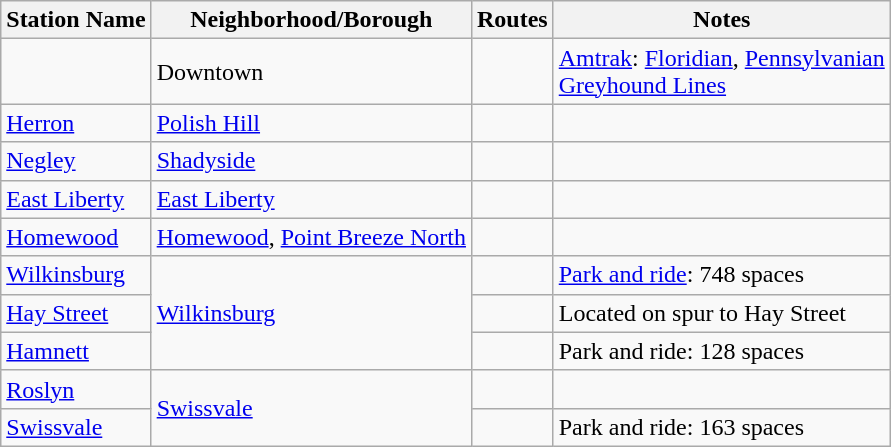<table class="wikitable">
<tr>
<th>Station Name</th>
<th>Neighborhood/Borough</th>
<th>Routes</th>
<th>Notes</th>
</tr>
<tr>
<td></td>
<td>Downtown</td>
<td>           </td>
<td> <a href='#'>Amtrak</a>: <a href='#'>Floridian</a>, <a href='#'>Pennsylvanian</a><br> <a href='#'>Greyhound Lines</a></td>
</tr>
<tr>
<td><a href='#'>Herron</a></td>
<td><a href='#'>Polish Hill</a></td>
<td>           </td>
<td></td>
</tr>
<tr>
<td><a href='#'>Negley</a></td>
<td><a href='#'>Shadyside</a></td>
<td>            </td>
<td></td>
</tr>
<tr>
<td><a href='#'>East Liberty</a></td>
<td><a href='#'>East Liberty</a></td>
<td>            </td>
<td></td>
</tr>
<tr>
<td><a href='#'>Homewood</a></td>
<td><a href='#'>Homewood</a>, <a href='#'>Point Breeze North</a></td>
<td>          </td>
<td></td>
</tr>
<tr>
<td><a href='#'>Wilkinsburg</a></td>
<td rowspan="3"><a href='#'>Wilkinsburg</a></td>
<td>          </td>
<td><a href='#'>Park and ride</a>: 748 spaces</td>
</tr>
<tr>
<td><a href='#'>Hay Street</a></td>
<td>        </td>
<td>Located on spur to Hay Street</td>
</tr>
<tr>
<td><a href='#'>Hamnett</a></td>
<td> </td>
<td>Park and ride: 128 spaces</td>
</tr>
<tr>
<td><a href='#'>Roslyn</a></td>
<td rowspan="2"><a href='#'>Swissvale</a></td>
<td> </td>
<td></td>
</tr>
<tr>
<td><a href='#'>Swissvale</a></td>
<td> </td>
<td>Park and ride: 163 spaces</td>
</tr>
</table>
